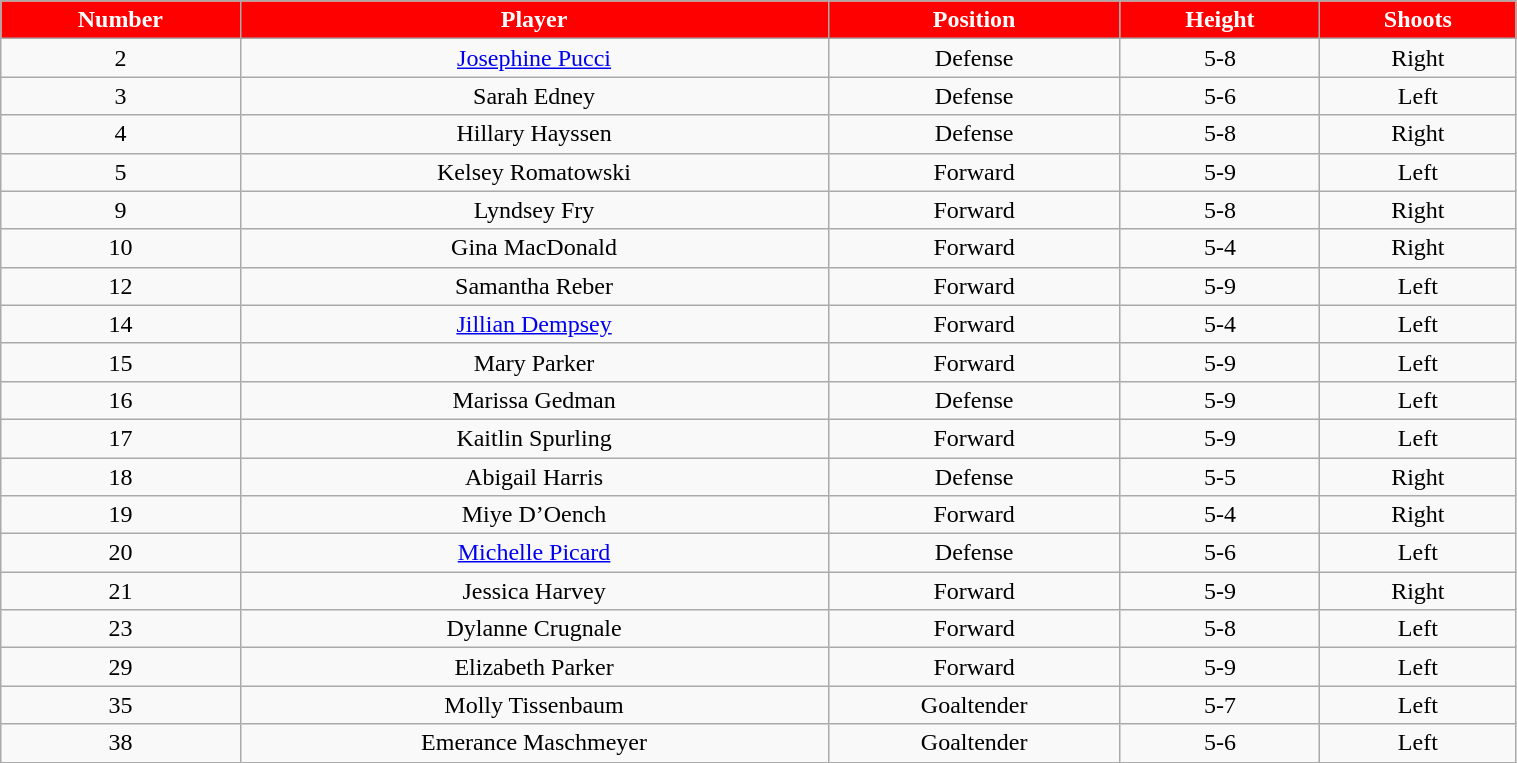<table class="wikitable" width="80%">
<tr align="center"  style=" background:red;color:white;">
<td><strong>Number</strong></td>
<td><strong>Player</strong></td>
<td><strong>Position</strong></td>
<td><strong>Height</strong></td>
<td><strong>Shoots</strong></td>
</tr>
<tr align="center" bgcolor="">
<td>2</td>
<td><a href='#'>Josephine Pucci</a></td>
<td>Defense</td>
<td>5-8</td>
<td>Right</td>
</tr>
<tr align="center" bgcolor="">
<td>3</td>
<td>Sarah Edney</td>
<td>Defense</td>
<td>5-6</td>
<td>Left</td>
</tr>
<tr align="center" bgcolor="">
<td>4</td>
<td>Hillary Hayssen</td>
<td>Defense</td>
<td>5-8</td>
<td>Right</td>
</tr>
<tr align="center" bgcolor="">
<td>5</td>
<td>Kelsey Romatowski</td>
<td>Forward</td>
<td>5-9</td>
<td>Left</td>
</tr>
<tr align="center" bgcolor="">
<td>9</td>
<td>Lyndsey Fry</td>
<td>Forward</td>
<td>5-8</td>
<td>Right</td>
</tr>
<tr align="center" bgcolor="">
<td>10</td>
<td>Gina MacDonald</td>
<td>Forward</td>
<td>5-4</td>
<td>Right</td>
</tr>
<tr align="center" bgcolor="">
<td>12</td>
<td>Samantha Reber</td>
<td>Forward</td>
<td>5-9</td>
<td>Left</td>
</tr>
<tr align="center" bgcolor="">
<td>14</td>
<td><a href='#'>Jillian Dempsey</a></td>
<td>Forward</td>
<td>5-4</td>
<td>Left</td>
</tr>
<tr align="center" bgcolor="">
<td>15</td>
<td>Mary Parker</td>
<td>Forward</td>
<td>5-9</td>
<td>Left</td>
</tr>
<tr align="center" bgcolor="">
<td>16</td>
<td>Marissa Gedman</td>
<td>Defense</td>
<td>5-9</td>
<td>Left</td>
</tr>
<tr align="center" bgcolor="">
<td>17</td>
<td>Kaitlin Spurling</td>
<td>Forward</td>
<td>5-9</td>
<td>Left</td>
</tr>
<tr align="center" bgcolor="">
<td>18</td>
<td>Abigail Harris</td>
<td>Defense</td>
<td>5-5</td>
<td>Right</td>
</tr>
<tr align="center" bgcolor="">
<td>19</td>
<td>Miye D’Oench</td>
<td>Forward</td>
<td>5-4</td>
<td>Right</td>
</tr>
<tr align="center" bgcolor="">
<td>20</td>
<td><a href='#'>Michelle Picard</a></td>
<td>Defense</td>
<td>5-6</td>
<td>Left</td>
</tr>
<tr align="center" bgcolor="">
<td>21</td>
<td>Jessica Harvey</td>
<td>Forward</td>
<td>5-9</td>
<td>Right</td>
</tr>
<tr align="center" bgcolor="">
<td>23</td>
<td>Dylanne Crugnale</td>
<td>Forward</td>
<td>5-8</td>
<td>Left</td>
</tr>
<tr align="center" bgcolor="">
<td>29</td>
<td>Elizabeth Parker</td>
<td>Forward</td>
<td>5-9</td>
<td>Left</td>
</tr>
<tr align="center" bgcolor="">
<td>35</td>
<td>Molly Tissenbaum</td>
<td>Goaltender</td>
<td>5-7</td>
<td>Left</td>
</tr>
<tr align="center" bgcolor="">
<td>38</td>
<td>Emerance Maschmeyer</td>
<td>Goaltender</td>
<td>5-6</td>
<td>Left</td>
</tr>
</table>
